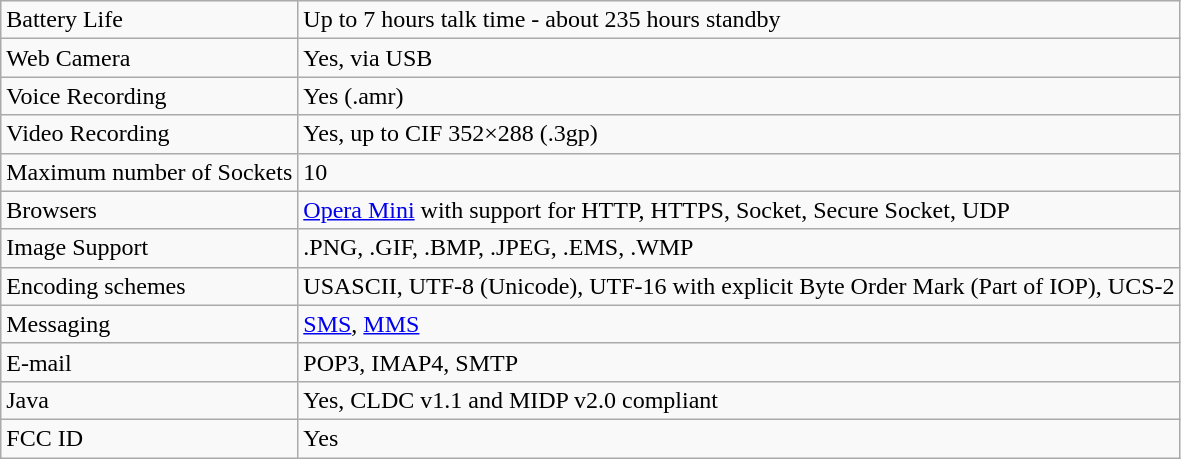<table class="wikitable">
<tr>
<td>Battery Life</td>
<td>Up to 7 hours talk time - about 235 hours standby</td>
</tr>
<tr>
<td>Web Camera</td>
<td>Yes, via USB</td>
</tr>
<tr>
<td>Voice Recording</td>
<td>Yes (.amr)</td>
</tr>
<tr>
<td>Video Recording</td>
<td>Yes, up to CIF 352×288 (.3gp)</td>
</tr>
<tr>
<td>Maximum number of Sockets</td>
<td>10</td>
</tr>
<tr>
<td>Browsers</td>
<td><a href='#'>Opera Mini</a> with support for HTTP, HTTPS, Socket, Secure Socket, UDP</td>
</tr>
<tr>
<td>Image Support</td>
<td>.PNG, .GIF, .BMP, .JPEG, .EMS, .WMP</td>
</tr>
<tr>
<td>Encoding schemes</td>
<td>USASCII, UTF-8 (Unicode), UTF-16 with explicit Byte Order Mark (Part of IOP), UCS-2</td>
</tr>
<tr>
<td>Messaging</td>
<td><a href='#'>SMS</a>, <a href='#'>MMS</a></td>
</tr>
<tr>
<td>E-mail</td>
<td>POP3, IMAP4, SMTP</td>
</tr>
<tr>
<td>Java</td>
<td>Yes, CLDC v1.1 and MIDP v2.0 compliant</td>
</tr>
<tr>
<td>FCC ID</td>
<td>Yes</td>
</tr>
</table>
